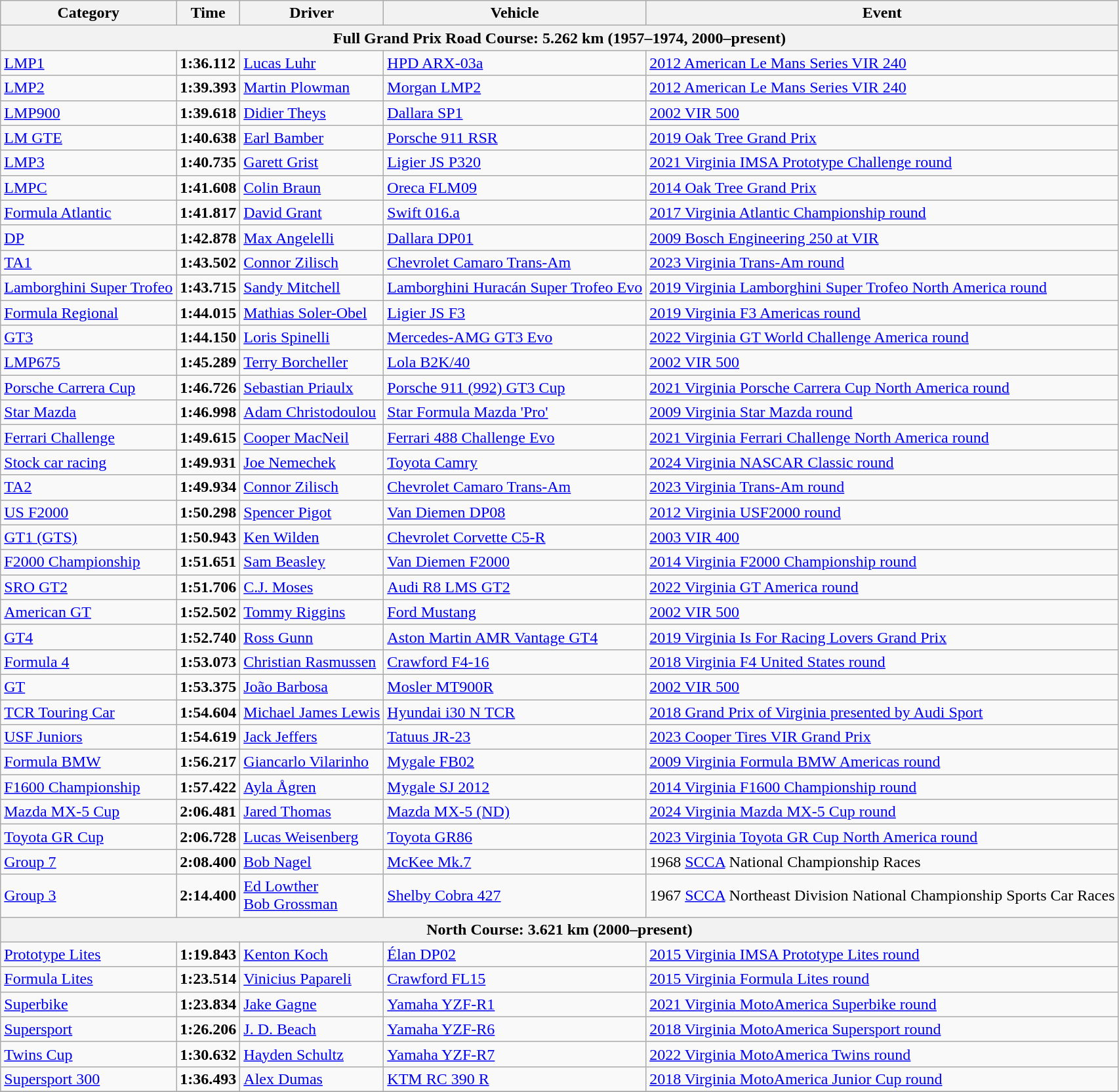<table class="wikitable">
<tr>
<th>Category</th>
<th>Time</th>
<th>Driver</th>
<th>Vehicle</th>
<th>Event</th>
</tr>
<tr>
<th colspan=5>Full Grand Prix Road Course: 5.262 km (1957–1974, 2000–present)</th>
</tr>
<tr>
<td><a href='#'>LMP1</a></td>
<td><strong>1:36.112</strong></td>
<td><a href='#'>Lucas Luhr</a></td>
<td><a href='#'>HPD ARX-03a</a></td>
<td><a href='#'>2012 American Le Mans Series VIR 240</a></td>
</tr>
<tr>
<td><a href='#'>LMP2</a></td>
<td><strong>1:39.393</strong></td>
<td><a href='#'>Martin Plowman</a></td>
<td><a href='#'>Morgan LMP2</a></td>
<td><a href='#'>2012 American Le Mans Series VIR 240</a></td>
</tr>
<tr>
<td><a href='#'>LMP900</a></td>
<td><strong>1:39.618</strong></td>
<td><a href='#'>Didier Theys</a></td>
<td><a href='#'>Dallara SP1</a></td>
<td><a href='#'>2002 VIR 500</a></td>
</tr>
<tr>
<td><a href='#'>LM GTE</a></td>
<td><strong>1:40.638</strong></td>
<td><a href='#'>Earl Bamber</a></td>
<td><a href='#'>Porsche 911 RSR</a></td>
<td><a href='#'>2019 Oak Tree Grand Prix</a></td>
</tr>
<tr>
<td><a href='#'>LMP3</a></td>
<td><strong>1:40.735</strong></td>
<td><a href='#'>Garett Grist</a></td>
<td><a href='#'>Ligier JS P320</a></td>
<td><a href='#'>2021 Virginia IMSA Prototype Challenge round</a></td>
</tr>
<tr>
<td><a href='#'>LMPC</a></td>
<td><strong>1:41.608</strong></td>
<td><a href='#'>Colin Braun</a></td>
<td><a href='#'>Oreca FLM09</a></td>
<td><a href='#'>2014 Oak Tree Grand Prix</a></td>
</tr>
<tr>
<td><a href='#'>Formula Atlantic</a></td>
<td><strong>1:41.817</strong></td>
<td><a href='#'>David Grant</a></td>
<td><a href='#'>Swift 016.a</a></td>
<td><a href='#'>2017 Virginia Atlantic Championship round</a></td>
</tr>
<tr>
<td><a href='#'>DP</a></td>
<td><strong>1:42.878</strong></td>
<td><a href='#'>Max Angelelli</a></td>
<td><a href='#'>Dallara DP01</a></td>
<td><a href='#'>2009 Bosch Engineering 250 at VIR</a></td>
</tr>
<tr>
<td><a href='#'>TA1</a></td>
<td><strong>1:43.502</strong></td>
<td><a href='#'>Connor Zilisch</a></td>
<td><a href='#'>Chevrolet Camaro Trans-Am</a></td>
<td><a href='#'>2023 Virginia Trans-Am round</a></td>
</tr>
<tr>
<td><a href='#'>Lamborghini Super Trofeo</a></td>
<td><strong>1:43.715</strong></td>
<td><a href='#'>Sandy Mitchell</a></td>
<td><a href='#'>Lamborghini Huracán Super Trofeo Evo</a></td>
<td><a href='#'>2019 Virginia Lamborghini Super Trofeo North America round</a></td>
</tr>
<tr>
<td><a href='#'>Formula Regional</a></td>
<td><strong>1:44.015</strong></td>
<td><a href='#'>Mathias Soler-Obel</a></td>
<td><a href='#'>Ligier JS F3</a></td>
<td><a href='#'>2019 Virginia F3 Americas round</a></td>
</tr>
<tr>
<td><a href='#'>GT3</a></td>
<td><strong>1:44.150</strong></td>
<td><a href='#'>Loris Spinelli</a></td>
<td><a href='#'>Mercedes-AMG GT3 Evo</a></td>
<td><a href='#'>2022 Virginia GT World Challenge America round</a></td>
</tr>
<tr>
<td><a href='#'>LMP675</a></td>
<td><strong>1:45.289</strong></td>
<td><a href='#'>Terry Borcheller</a></td>
<td><a href='#'>Lola B2K/40</a></td>
<td><a href='#'>2002 VIR 500</a></td>
</tr>
<tr>
<td><a href='#'>Porsche Carrera Cup</a></td>
<td><strong>1:46.726</strong></td>
<td><a href='#'>Sebastian Priaulx</a></td>
<td><a href='#'>Porsche 911 (992) GT3 Cup</a></td>
<td><a href='#'>2021 Virginia Porsche Carrera Cup North America round</a></td>
</tr>
<tr>
<td><a href='#'>Star Mazda</a></td>
<td><strong>1:46.998</strong></td>
<td><a href='#'>Adam Christodoulou</a></td>
<td><a href='#'>Star Formula Mazda 'Pro'</a></td>
<td><a href='#'>2009 Virginia Star Mazda round</a></td>
</tr>
<tr>
<td><a href='#'>Ferrari Challenge</a></td>
<td><strong>1:49.615</strong></td>
<td><a href='#'>Cooper MacNeil</a></td>
<td><a href='#'>Ferrari 488 Challenge Evo</a></td>
<td><a href='#'>2021 Virginia Ferrari Challenge North America round</a></td>
</tr>
<tr>
<td><a href='#'>Stock car racing</a></td>
<td><strong>1:49.931</strong></td>
<td><a href='#'>Joe Nemechek</a></td>
<td><a href='#'>Toyota Camry</a></td>
<td><a href='#'>2024 Virginia NASCAR Classic round</a></td>
</tr>
<tr>
<td><a href='#'>TA2</a></td>
<td><strong>1:49.934</strong></td>
<td><a href='#'>Connor Zilisch</a></td>
<td><a href='#'>Chevrolet Camaro Trans-Am</a></td>
<td><a href='#'>2023 Virginia Trans-Am round</a></td>
</tr>
<tr>
<td><a href='#'>US F2000</a></td>
<td><strong>1:50.298</strong></td>
<td><a href='#'>Spencer Pigot</a></td>
<td><a href='#'>Van Diemen DP08</a></td>
<td><a href='#'>2012 Virginia USF2000 round</a></td>
</tr>
<tr>
<td><a href='#'>GT1 (GTS)</a></td>
<td><strong>1:50.943</strong></td>
<td><a href='#'>Ken Wilden</a></td>
<td><a href='#'>Chevrolet Corvette C5-R</a></td>
<td><a href='#'>2003 VIR 400</a></td>
</tr>
<tr>
<td><a href='#'>F2000 Championship</a></td>
<td><strong>1:51.651</strong></td>
<td><a href='#'>Sam Beasley</a></td>
<td><a href='#'>Van Diemen F2000</a></td>
<td><a href='#'>2014 Virginia F2000 Championship round</a></td>
</tr>
<tr>
<td><a href='#'>SRO GT2</a></td>
<td><strong>1:51.706</strong></td>
<td><a href='#'>C.J. Moses</a></td>
<td><a href='#'>Audi R8 LMS GT2</a></td>
<td><a href='#'>2022 Virginia GT America round</a></td>
</tr>
<tr>
<td><a href='#'>American GT</a></td>
<td><strong>1:52.502</strong></td>
<td><a href='#'>Tommy Riggins</a></td>
<td><a href='#'>Ford Mustang</a></td>
<td><a href='#'>2002 VIR 500</a></td>
</tr>
<tr>
<td><a href='#'>GT4</a></td>
<td><strong>1:52.740</strong></td>
<td><a href='#'>Ross Gunn</a></td>
<td><a href='#'>Aston Martin AMR Vantage GT4</a></td>
<td><a href='#'>2019 Virginia Is For Racing Lovers Grand Prix</a></td>
</tr>
<tr>
<td><a href='#'>Formula 4</a></td>
<td><strong>1:53.073</strong></td>
<td><a href='#'>Christian Rasmussen</a></td>
<td><a href='#'>Crawford F4-16</a></td>
<td><a href='#'>2018 Virginia F4 United States round</a></td>
</tr>
<tr>
<td><a href='#'>GT</a></td>
<td><strong>1:53.375</strong></td>
<td><a href='#'>João Barbosa</a></td>
<td><a href='#'>Mosler MT900R</a></td>
<td><a href='#'>2002 VIR 500</a></td>
</tr>
<tr>
<td><a href='#'>TCR Touring Car</a></td>
<td><strong>1:54.604</strong></td>
<td><a href='#'>Michael James Lewis</a></td>
<td><a href='#'>Hyundai i30 N TCR</a></td>
<td><a href='#'>2018 Grand Prix of Virginia presented by Audi Sport</a></td>
</tr>
<tr>
<td><a href='#'>USF Juniors</a></td>
<td><strong>1:54.619</strong></td>
<td><a href='#'>Jack Jeffers</a></td>
<td><a href='#'>Tatuus JR-23</a></td>
<td><a href='#'>2023 Cooper Tires VIR Grand Prix</a></td>
</tr>
<tr>
<td><a href='#'>Formula BMW</a></td>
<td><strong>1:56.217</strong></td>
<td><a href='#'>Giancarlo Vilarinho</a></td>
<td><a href='#'>Mygale FB02</a></td>
<td><a href='#'>2009 Virginia Formula BMW Americas round</a></td>
</tr>
<tr>
<td><a href='#'>F1600 Championship</a></td>
<td><strong>1:57.422</strong></td>
<td><a href='#'>Ayla Ågren</a></td>
<td><a href='#'>Mygale SJ 2012</a></td>
<td><a href='#'>2014 Virginia F1600 Championship round</a></td>
</tr>
<tr>
<td><a href='#'>Mazda MX-5 Cup</a></td>
<td><strong>2:06.481</strong></td>
<td><a href='#'>Jared Thomas</a></td>
<td><a href='#'>Mazda MX-5 (ND)</a></td>
<td><a href='#'>2024 Virginia Mazda MX-5 Cup round</a></td>
</tr>
<tr>
<td><a href='#'>Toyota GR Cup</a></td>
<td><strong>2:06.728</strong></td>
<td><a href='#'>Lucas Weisenberg</a></td>
<td><a href='#'>Toyota GR86</a></td>
<td><a href='#'>2023 Virginia Toyota GR Cup North America round</a></td>
</tr>
<tr>
<td><a href='#'>Group 7</a></td>
<td><strong>2:08.400</strong></td>
<td><a href='#'>Bob Nagel</a></td>
<td><a href='#'>McKee Mk.7</a></td>
<td>1968 <a href='#'>SCCA</a> National Championship Races</td>
</tr>
<tr>
<td><a href='#'>Group 3</a></td>
<td><strong>2:14.400</strong></td>
<td><a href='#'>Ed Lowther</a><br><a href='#'>Bob Grossman</a></td>
<td><a href='#'>Shelby Cobra 427</a></td>
<td>1967 <a href='#'>SCCA</a> Northeast Division National Championship Sports Car Races</td>
</tr>
<tr>
<th colspan=5>North Course: 3.621 km (2000–present)</th>
</tr>
<tr>
<td><a href='#'>Prototype Lites</a></td>
<td><strong>1:19.843</strong></td>
<td><a href='#'>Kenton Koch</a></td>
<td><a href='#'>Élan DP02</a></td>
<td><a href='#'>2015 Virginia IMSA Prototype Lites round</a></td>
</tr>
<tr>
<td><a href='#'>Formula Lites</a></td>
<td><strong>1:23.514</strong></td>
<td><a href='#'>Vinicius Papareli</a></td>
<td><a href='#'>Crawford FL15</a></td>
<td><a href='#'>2015 Virginia Formula Lites round</a></td>
</tr>
<tr>
<td><a href='#'>Superbike</a></td>
<td><strong>1:23.834</strong></td>
<td><a href='#'>Jake Gagne</a></td>
<td><a href='#'>Yamaha YZF-R1</a></td>
<td><a href='#'>2021 Virginia MotoAmerica Superbike round</a></td>
</tr>
<tr>
<td><a href='#'>Supersport</a></td>
<td><strong>1:26.206</strong></td>
<td><a href='#'>J. D. Beach</a></td>
<td><a href='#'>Yamaha YZF-R6</a></td>
<td><a href='#'>2018 Virginia MotoAmerica Supersport round</a></td>
</tr>
<tr>
<td><a href='#'>Twins Cup</a></td>
<td><strong>1:30.632</strong></td>
<td><a href='#'>Hayden Schultz</a></td>
<td><a href='#'>Yamaha YZF-R7</a></td>
<td><a href='#'>2022 Virginia MotoAmerica Twins round</a></td>
</tr>
<tr>
<td><a href='#'>Supersport 300</a></td>
<td><strong>1:36.493</strong></td>
<td><a href='#'>Alex Dumas</a></td>
<td><a href='#'>KTM RC 390 R</a></td>
<td><a href='#'>2018 Virginia MotoAmerica Junior Cup round</a></td>
</tr>
<tr>
</tr>
</table>
